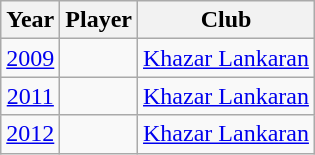<table class="wikitable">
<tr>
<th>Year</th>
<th>Player</th>
<th>Club</th>
</tr>
<tr>
<td align="center"><a href='#'>2009</a></td>
<td></td>
<td><a href='#'>Khazar Lankaran</a></td>
</tr>
<tr>
<td align="center"><a href='#'>2011</a></td>
<td></td>
<td><a href='#'>Khazar Lankaran</a></td>
</tr>
<tr>
<td align="center"><a href='#'>2012</a></td>
<td></td>
<td><a href='#'>Khazar Lankaran</a></td>
</tr>
</table>
